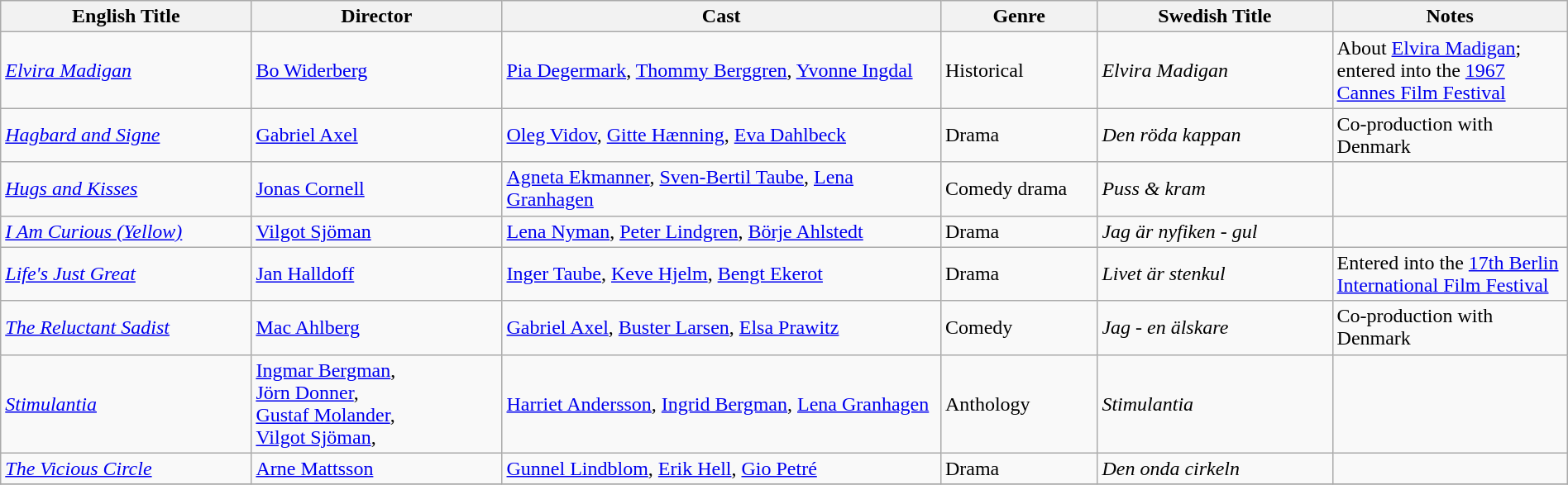<table class="wikitable" style="width:100%;">
<tr>
<th style="width:16%;">English Title</th>
<th style="width:16%;">Director</th>
<th style="width:28%;">Cast</th>
<th style="width:10%;">Genre</th>
<th style="width:15%;">Swedish Title</th>
<th style="width:15%;">Notes</th>
</tr>
<tr>
<td><em><a href='#'>Elvira Madigan</a></em></td>
<td><a href='#'>Bo Widerberg</a></td>
<td><a href='#'>Pia Degermark</a>, <a href='#'>Thommy Berggren</a>, <a href='#'>Yvonne Ingdal </a></td>
<td>Historical</td>
<td><em>Elvira Madigan</em></td>
<td>About <a href='#'>Elvira Madigan</a>; entered into the <a href='#'>1967 Cannes Film Festival</a></td>
</tr>
<tr>
<td><em><a href='#'>Hagbard and Signe</a></em></td>
<td><a href='#'>Gabriel Axel</a></td>
<td><a href='#'>Oleg Vidov</a>, <a href='#'>Gitte Hænning</a>, <a href='#'>Eva Dahlbeck</a></td>
<td>Drama</td>
<td><em>Den röda kappan</em></td>
<td>Co-production with Denmark</td>
</tr>
<tr>
<td><em><a href='#'>Hugs and Kisses</a></em></td>
<td><a href='#'>Jonas Cornell</a></td>
<td><a href='#'>Agneta Ekmanner</a>, <a href='#'>Sven-Bertil Taube</a>, <a href='#'>Lena Granhagen</a></td>
<td>Comedy drama</td>
<td><em>Puss & kram</em></td>
<td></td>
</tr>
<tr>
<td><em><a href='#'>I Am Curious (Yellow)</a></em></td>
<td><a href='#'>Vilgot Sjöman</a></td>
<td><a href='#'>Lena Nyman</a>, <a href='#'>Peter Lindgren</a>, <a href='#'>Börje Ahlstedt</a></td>
<td>Drama</td>
<td><em>Jag är nyfiken - gul</em></td>
<td></td>
</tr>
<tr>
<td><em><a href='#'>Life's Just Great</a></em></td>
<td><a href='#'>Jan Halldoff</a></td>
<td><a href='#'>Inger Taube</a>, <a href='#'>Keve Hjelm</a>, <a href='#'>Bengt Ekerot</a></td>
<td>Drama</td>
<td><em>Livet är stenkul</em></td>
<td>Entered into the <a href='#'>17th Berlin International Film Festival</a></td>
</tr>
<tr>
<td><em><a href='#'>The Reluctant Sadist</a></em></td>
<td><a href='#'>Mac Ahlberg</a></td>
<td><a href='#'>Gabriel Axel</a>, <a href='#'>Buster Larsen</a>, <a href='#'>Elsa Prawitz</a></td>
<td>Comedy</td>
<td><em>Jag - en älskare</em></td>
<td>Co-production with Denmark</td>
</tr>
<tr>
<td><em><a href='#'>Stimulantia</a></em></td>
<td><a href='#'>Ingmar Bergman</a>,<br><a href='#'>Jörn Donner</a>,<br><a href='#'>Gustaf Molander</a>,<br><a href='#'>Vilgot Sjöman</a>,<br></td>
<td><a href='#'>Harriet Andersson</a>, <a href='#'>Ingrid Bergman</a>, <a href='#'>Lena Granhagen</a></td>
<td>Anthology</td>
<td><em>Stimulantia</em></td>
<td></td>
</tr>
<tr>
<td><em><a href='#'>The Vicious Circle</a></em></td>
<td><a href='#'>Arne Mattsson</a></td>
<td><a href='#'>Gunnel Lindblom</a>, <a href='#'>Erik Hell</a>, <a href='#'>Gio Petré</a></td>
<td>Drama</td>
<td><em>Den onda cirkeln</em></td>
<td></td>
</tr>
<tr>
</tr>
</table>
